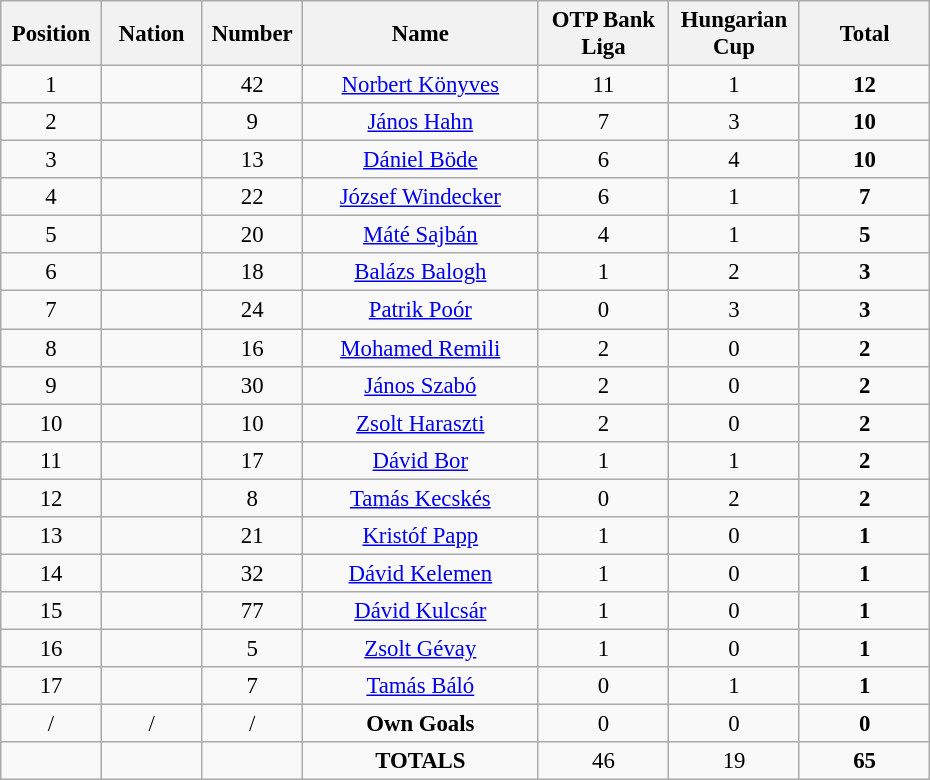<table class="wikitable" style="font-size: 95%; text-align: center;">
<tr>
<th width=60>Position</th>
<th width=60>Nation</th>
<th width=60>Number</th>
<th width=150>Name</th>
<th width=80>OTP Bank Liga</th>
<th width=80>Hungarian Cup</th>
<th width=80>Total</th>
</tr>
<tr>
<td>1</td>
<td></td>
<td>42</td>
<td><a href='#'>Norbert Könyves</a></td>
<td>11</td>
<td>1</td>
<td><strong>12</strong></td>
</tr>
<tr>
<td>2</td>
<td></td>
<td>9</td>
<td><a href='#'>János Hahn</a></td>
<td>7</td>
<td>3</td>
<td><strong>10</strong></td>
</tr>
<tr>
<td>3</td>
<td></td>
<td>13</td>
<td><a href='#'>Dániel Böde</a></td>
<td>6</td>
<td>4</td>
<td><strong>10</strong></td>
</tr>
<tr>
<td>4</td>
<td></td>
<td>22</td>
<td><a href='#'>József Windecker</a></td>
<td>6</td>
<td>1</td>
<td><strong>7</strong></td>
</tr>
<tr>
<td>5</td>
<td></td>
<td>20</td>
<td><a href='#'>Máté Sajbán</a></td>
<td>4</td>
<td>1</td>
<td><strong>5</strong></td>
</tr>
<tr>
<td>6</td>
<td></td>
<td>18</td>
<td><a href='#'>Balázs Balogh</a></td>
<td>1</td>
<td>2</td>
<td><strong>3</strong></td>
</tr>
<tr>
<td>7</td>
<td></td>
<td>24</td>
<td><a href='#'>Patrik Poór</a></td>
<td>0</td>
<td>3</td>
<td><strong>3</strong></td>
</tr>
<tr>
<td>8</td>
<td></td>
<td>16</td>
<td><a href='#'>Mohamed Remili</a></td>
<td>2</td>
<td>0</td>
<td><strong>2</strong></td>
</tr>
<tr>
<td>9</td>
<td></td>
<td>30</td>
<td><a href='#'>János Szabó</a></td>
<td>2</td>
<td>0</td>
<td><strong>2</strong></td>
</tr>
<tr>
<td>10</td>
<td></td>
<td>10</td>
<td><a href='#'>Zsolt Haraszti</a></td>
<td>2</td>
<td>0</td>
<td><strong>2</strong></td>
</tr>
<tr>
<td>11</td>
<td></td>
<td>17</td>
<td><a href='#'>Dávid Bor</a></td>
<td>1</td>
<td>1</td>
<td><strong>2</strong></td>
</tr>
<tr>
<td>12</td>
<td></td>
<td>8</td>
<td><a href='#'>Tamás Kecskés</a></td>
<td>0</td>
<td>2</td>
<td><strong>2</strong></td>
</tr>
<tr>
<td>13</td>
<td></td>
<td>21</td>
<td><a href='#'>Kristóf Papp</a></td>
<td>1</td>
<td>0</td>
<td><strong>1</strong></td>
</tr>
<tr>
<td>14</td>
<td></td>
<td>32</td>
<td><a href='#'>Dávid Kelemen</a></td>
<td>1</td>
<td>0</td>
<td><strong>1</strong></td>
</tr>
<tr>
<td>15</td>
<td></td>
<td>77</td>
<td><a href='#'>Dávid Kulcsár</a></td>
<td>1</td>
<td>0</td>
<td><strong>1</strong></td>
</tr>
<tr>
<td>16</td>
<td></td>
<td>5</td>
<td><a href='#'>Zsolt Gévay</a></td>
<td>1</td>
<td>0</td>
<td><strong>1</strong></td>
</tr>
<tr>
<td>17</td>
<td></td>
<td>7</td>
<td><a href='#'>Tamás Báló</a></td>
<td>0</td>
<td>1</td>
<td><strong>1</strong></td>
</tr>
<tr>
<td>/</td>
<td>/</td>
<td>/</td>
<td><strong>Own Goals</strong></td>
<td>0</td>
<td>0</td>
<td><strong>0</strong></td>
</tr>
<tr>
<td></td>
<td></td>
<td></td>
<td><strong>TOTALS</strong></td>
<td>46</td>
<td>19</td>
<td><strong>65</strong></td>
</tr>
</table>
